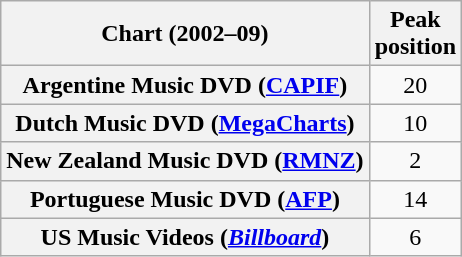<table class="wikitable sortable plainrowheaders" style="text-align:center">
<tr>
<th scope="col">Chart (2002–09)</th>
<th scope="col">Peak<br>position</th>
</tr>
<tr>
<th scope="row">Argentine Music DVD (<a href='#'>CAPIF</a>)</th>
<td>20</td>
</tr>
<tr>
<th scope="row">Dutch Music DVD (<a href='#'>MegaCharts</a>)</th>
<td>10</td>
</tr>
<tr>
<th scope="row">New Zealand Music DVD (<a href='#'>RMNZ</a>)</th>
<td>2</td>
</tr>
<tr>
<th scope="row">Portuguese Music DVD (<a href='#'>AFP</a>)</th>
<td>14</td>
</tr>
<tr>
<th scope="row">US Music Videos (<a href='#'><em>Billboard</em></a>)</th>
<td>6</td>
</tr>
</table>
